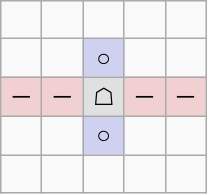<table border="1" class="wikitable">
<tr align=center>
<td width="20"> </td>
<td width="20"> </td>
<td width="20"> </td>
<td width="20"> </td>
<td width="20"> </td>
</tr>
<tr align=center>
<td> </td>
<td> </td>
<td style="background:#d0d0f0;">○</td>
<td> </td>
<td> </td>
</tr>
<tr align=center>
<td style="background:#f0d0d0;">─</td>
<td style="background:#f0d0d0;">─</td>
<td style="background:#e0e0e0;">☖</td>
<td style="background:#f0d0d0;">─</td>
<td style="background:#f0d0d0;">─</td>
</tr>
<tr align=center>
<td> </td>
<td> </td>
<td style="background:#d0d0f0;">○</td>
<td> </td>
<td> </td>
</tr>
<tr align=center>
<td> </td>
<td> </td>
<td> </td>
<td> </td>
<td> </td>
</tr>
</table>
